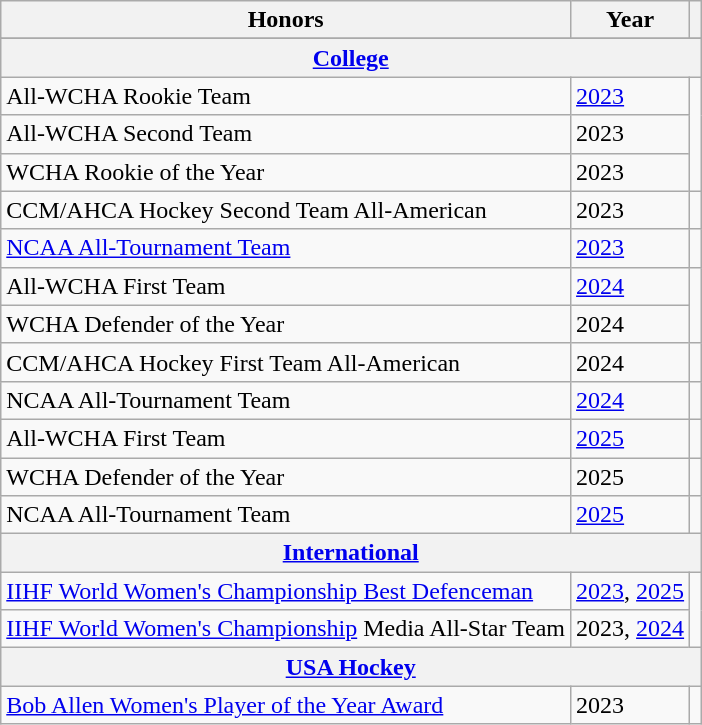<table class="wikitable">
<tr>
<th>Honors</th>
<th>Year</th>
<th></th>
</tr>
<tr>
</tr>
<tr>
<th colspan="3"><a href='#'>College</a></th>
</tr>
<tr>
<td>All-WCHA Rookie Team</td>
<td><a href='#'>2023</a></td>
<td rowspan="3"></td>
</tr>
<tr>
<td>All-WCHA Second Team</td>
<td>2023</td>
</tr>
<tr>
<td>WCHA Rookie of the Year</td>
<td>2023</td>
</tr>
<tr>
<td>CCM/AHCA Hockey Second Team All-American</td>
<td>2023</td>
<td></td>
</tr>
<tr>
<td><a href='#'>NCAA All-Tournament Team</a></td>
<td><a href='#'>2023</a></td>
<td></td>
</tr>
<tr>
<td>All-WCHA First Team</td>
<td><a href='#'>2024</a></td>
<td rowspan="2"></td>
</tr>
<tr>
<td>WCHA Defender of the Year</td>
<td>2024</td>
</tr>
<tr>
<td>CCM/AHCA Hockey First Team All-American</td>
<td>2024</td>
<td></td>
</tr>
<tr>
<td>NCAA All-Tournament Team</td>
<td><a href='#'>2024</a></td>
<td></td>
</tr>
<tr>
<td>All-WCHA First Team</td>
<td><a href='#'>2025</a></td>
<td></td>
</tr>
<tr>
<td>WCHA Defender of the Year</td>
<td>2025</td>
<td></td>
</tr>
<tr>
<td>NCAA All-Tournament Team</td>
<td><a href='#'>2025</a></td>
<td></td>
</tr>
<tr>
<th colspan="3"><a href='#'>International</a></th>
</tr>
<tr>
<td><a href='#'>IIHF World Women's Championship Best Defenceman</a></td>
<td><a href='#'>2023</a>, <a href='#'>2025</a></td>
<td rowspan="2"><br><br></td>
</tr>
<tr>
<td><a href='#'>IIHF World Women's Championship</a> Media All-Star Team</td>
<td>2023, <a href='#'>2024</a></td>
</tr>
<tr>
<th colspan="3"><a href='#'>USA Hockey</a></th>
</tr>
<tr>
<td><a href='#'>Bob Allen Women's Player of the Year Award</a></td>
<td>2023</td>
<td></td>
</tr>
</table>
